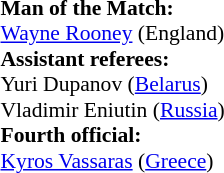<table style="width:100%; font-size:90%;">
<tr>
<td><br><strong>Man of the Match:</strong>
<br><a href='#'>Wayne Rooney</a> (England)<br><strong>Assistant referees:</strong>
<br>Yuri Dupanov (<a href='#'>Belarus</a>)
<br>Vladimir Eniutin (<a href='#'>Russia</a>)
<br><strong>Fourth official:</strong>
<br><a href='#'>Kyros Vassaras</a> (<a href='#'>Greece</a>)</td>
</tr>
</table>
